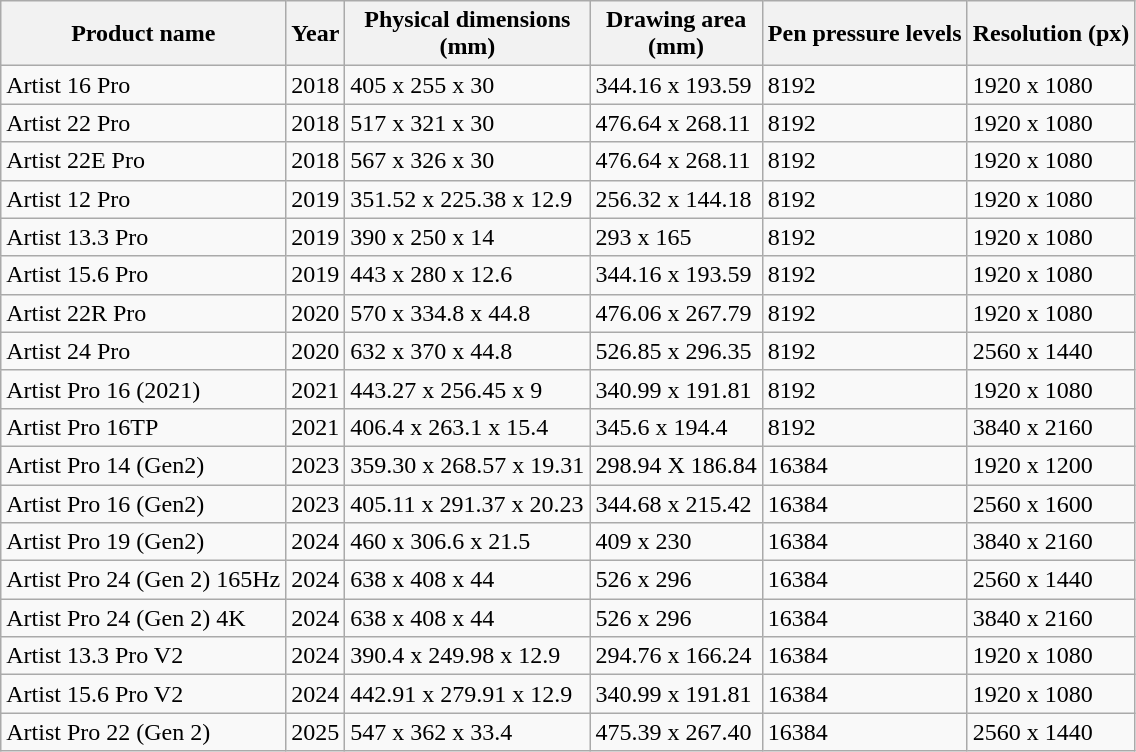<table class="wikitable sortable">
<tr>
<th>Product name</th>
<th>Year</th>
<th>Physical dimensions<br>(mm)</th>
<th>Drawing area<br>(mm)</th>
<th>Pen pressure levels</th>
<th>Resolution (px)</th>
</tr>
<tr>
<td>Artist 16 Pro</td>
<td>2018</td>
<td>405 x 255 x 30</td>
<td>344.16 x 193.59</td>
<td>8192</td>
<td>1920 x 1080</td>
</tr>
<tr>
<td>Artist 22 Pro</td>
<td>2018</td>
<td>517 x 321 x 30</td>
<td>476.64 x 268.11</td>
<td>8192</td>
<td>1920 x 1080</td>
</tr>
<tr>
<td>Artist 22E Pro</td>
<td>2018</td>
<td>567 x 326 x 30</td>
<td>476.64 x 268.11</td>
<td>8192</td>
<td>1920 x 1080</td>
</tr>
<tr>
<td>Artist 12 Pro</td>
<td>2019</td>
<td>351.52 x 225.38 x 12.9</td>
<td>256.32 x 144.18</td>
<td>8192</td>
<td>1920 x 1080</td>
</tr>
<tr>
<td>Artist 13.3 Pro</td>
<td>2019</td>
<td>390 x 250 x 14</td>
<td>293 x 165</td>
<td>8192</td>
<td>1920 x 1080</td>
</tr>
<tr>
<td>Artist 15.6 Pro</td>
<td>2019</td>
<td>443 x 280 x 12.6</td>
<td>344.16 x 193.59</td>
<td>8192</td>
<td>1920 x 1080</td>
</tr>
<tr>
<td>Artist 22R Pro</td>
<td>2020</td>
<td>570 x 334.8 x 44.8</td>
<td>476.06 x 267.79</td>
<td>8192</td>
<td>1920 x 1080</td>
</tr>
<tr>
<td>Artist 24 Pro</td>
<td>2020</td>
<td>632 x 370 x 44.8</td>
<td>526.85 x 296.35</td>
<td>8192</td>
<td>2560 x 1440</td>
</tr>
<tr>
<td>Artist Pro 16 (2021)</td>
<td>2021</td>
<td>443.27 x 256.45 x 9</td>
<td>340.99 x 191.81</td>
<td>8192</td>
<td>1920 x 1080</td>
</tr>
<tr>
<td>Artist Pro 16TP</td>
<td>2021</td>
<td>406.4 x 263.1 x 15.4</td>
<td>345.6 x 194.4</td>
<td>8192</td>
<td>3840 x 2160</td>
</tr>
<tr>
<td>Artist Pro 14 (Gen2)</td>
<td>2023</td>
<td>359.30 x 268.57 x 19.31</td>
<td>298.94 X 186.84</td>
<td>16384</td>
<td>1920 x 1200</td>
</tr>
<tr>
<td>Artist Pro 16 (Gen2)</td>
<td>2023</td>
<td>405.11 x 291.37 x 20.23</td>
<td>344.68 x 215.42</td>
<td>16384</td>
<td>2560 x 1600</td>
</tr>
<tr>
<td>Artist Pro 19 (Gen2)</td>
<td>2024</td>
<td>460 x 306.6 x 21.5</td>
<td>409 x 230</td>
<td>16384</td>
<td>3840 x 2160</td>
</tr>
<tr>
<td>Artist Pro 24 (Gen 2) 165Hz</td>
<td>2024</td>
<td>638 x 408 x 44</td>
<td>526 x 296</td>
<td>16384</td>
<td>2560 x 1440</td>
</tr>
<tr>
<td>Artist Pro 24 (Gen 2) 4K</td>
<td>2024</td>
<td>638 x 408 x 44</td>
<td>526 x 296</td>
<td>16384</td>
<td>3840 x 2160</td>
</tr>
<tr>
<td>Artist 13.3 Pro V2</td>
<td>2024</td>
<td>390.4 x 249.98 x 12.9</td>
<td>294.76 x 166.24</td>
<td>16384</td>
<td>1920 x 1080</td>
</tr>
<tr>
<td>Artist 15.6 Pro V2</td>
<td>2024</td>
<td>442.91 x 279.91 x 12.9</td>
<td>340.99 x 191.81</td>
<td>16384</td>
<td>1920 x 1080</td>
</tr>
<tr>
<td>Artist Pro 22 (Gen 2)</td>
<td>2025</td>
<td>547 x 362 x 33.4</td>
<td>475.39 x 267.40</td>
<td>16384</td>
<td>2560 x 1440</td>
</tr>
</table>
